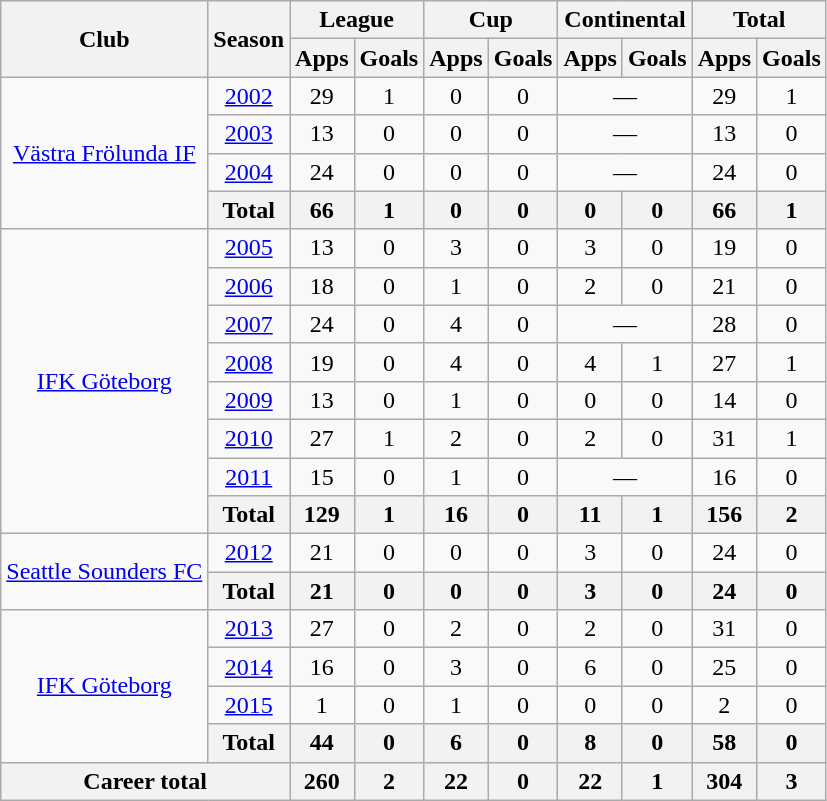<table class="wikitable" style="text-align:center">
<tr>
<th rowspan="2">Club</th>
<th rowspan="2">Season</th>
<th colspan="2">League</th>
<th colspan="2">Cup</th>
<th colspan="2">Continental</th>
<th colspan="2">Total</th>
</tr>
<tr>
<th>Apps</th>
<th>Goals</th>
<th>Apps</th>
<th>Goals</th>
<th>Apps</th>
<th>Goals</th>
<th>Apps</th>
<th>Goals</th>
</tr>
<tr>
<td rowspan=4><a href='#'>Västra Frölunda IF</a></td>
<td><a href='#'>2002</a></td>
<td>29</td>
<td>1</td>
<td>0</td>
<td>0</td>
<td colspan="2">—</td>
<td>29</td>
<td>1</td>
</tr>
<tr>
<td><a href='#'>2003</a></td>
<td>13</td>
<td>0</td>
<td>0</td>
<td>0</td>
<td colspan="2">—</td>
<td>13</td>
<td>0</td>
</tr>
<tr>
<td><a href='#'>2004</a></td>
<td>24</td>
<td>0</td>
<td>0</td>
<td>0</td>
<td colspan="2">—</td>
<td>24</td>
<td>0</td>
</tr>
<tr>
<th>Total</th>
<th>66</th>
<th>1</th>
<th>0</th>
<th>0</th>
<th>0</th>
<th>0</th>
<th>66</th>
<th>1</th>
</tr>
<tr>
<td rowspan=8><a href='#'>IFK Göteborg</a></td>
<td><a href='#'>2005</a></td>
<td>13</td>
<td>0</td>
<td>3</td>
<td>0</td>
<td>3</td>
<td>0</td>
<td>19</td>
<td>0</td>
</tr>
<tr>
<td><a href='#'>2006</a></td>
<td>18</td>
<td>0</td>
<td>1</td>
<td>0</td>
<td>2</td>
<td>0</td>
<td>21</td>
<td>0</td>
</tr>
<tr>
<td><a href='#'>2007</a></td>
<td>24</td>
<td>0</td>
<td>4</td>
<td>0</td>
<td colspan="2">—</td>
<td>28</td>
<td>0</td>
</tr>
<tr>
<td><a href='#'>2008</a></td>
<td>19</td>
<td>0</td>
<td>4</td>
<td>0</td>
<td>4</td>
<td>1</td>
<td>27</td>
<td>1</td>
</tr>
<tr>
<td><a href='#'>2009</a></td>
<td>13</td>
<td>0</td>
<td>1</td>
<td>0</td>
<td>0</td>
<td>0</td>
<td>14</td>
<td>0</td>
</tr>
<tr>
<td><a href='#'>2010</a></td>
<td>27</td>
<td>1</td>
<td>2</td>
<td>0</td>
<td>2</td>
<td>0</td>
<td>31</td>
<td>1</td>
</tr>
<tr>
<td><a href='#'>2011</a></td>
<td>15</td>
<td>0</td>
<td>1</td>
<td>0</td>
<td colspan="2">—</td>
<td>16</td>
<td>0</td>
</tr>
<tr>
<th>Total</th>
<th>129</th>
<th>1</th>
<th>16</th>
<th>0</th>
<th>11</th>
<th>1</th>
<th>156</th>
<th>2</th>
</tr>
<tr>
<td rowspan=2><a href='#'>Seattle Sounders FC</a></td>
<td><a href='#'>2012</a></td>
<td>21</td>
<td>0</td>
<td>0</td>
<td>0</td>
<td>3</td>
<td>0</td>
<td>24</td>
<td>0</td>
</tr>
<tr>
<th>Total</th>
<th>21</th>
<th>0</th>
<th>0</th>
<th>0</th>
<th>3</th>
<th>0</th>
<th>24</th>
<th>0</th>
</tr>
<tr>
<td rowspan=4><a href='#'>IFK Göteborg</a></td>
<td><a href='#'>2013</a></td>
<td>27</td>
<td>0</td>
<td>2</td>
<td>0</td>
<td>2</td>
<td>0</td>
<td>31</td>
<td>0</td>
</tr>
<tr>
<td><a href='#'>2014</a></td>
<td>16</td>
<td>0</td>
<td>3</td>
<td>0</td>
<td>6</td>
<td>0</td>
<td>25</td>
<td>0</td>
</tr>
<tr>
<td><a href='#'>2015</a></td>
<td>1</td>
<td>0</td>
<td>1</td>
<td>0</td>
<td>0</td>
<td>0</td>
<td>2</td>
<td>0</td>
</tr>
<tr>
<th>Total</th>
<th>44</th>
<th>0</th>
<th>6</th>
<th>0</th>
<th>8</th>
<th>0</th>
<th>58</th>
<th>0</th>
</tr>
<tr>
<th colspan="2">Career total</th>
<th>260</th>
<th>2</th>
<th>22</th>
<th>0</th>
<th>22</th>
<th>1</th>
<th>304</th>
<th>3</th>
</tr>
</table>
